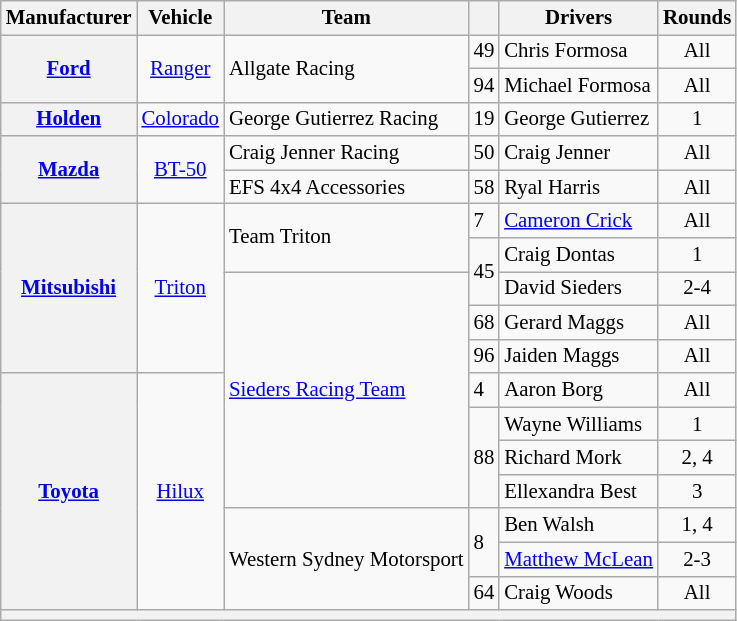<table class="wikitable" style=font-size:87%;>
<tr>
<th>Manufacturer</th>
<th>Vehicle</th>
<th>Team</th>
<th></th>
<th>Drivers</th>
<th>Rounds</th>
</tr>
<tr>
<th rowspan=2><a href='#'>Ford</a></th>
<td rowspan=2 align=center><a href='#'>Ranger</a></td>
<td rowspan=2>Allgate Racing</td>
<td>49</td>
<td> Chris Formosa</td>
<td align=center>All</td>
</tr>
<tr>
<td>94</td>
<td> Michael Formosa</td>
<td align=center>All</td>
</tr>
<tr>
<th><a href='#'>Holden</a></th>
<td align=center><a href='#'>Colorado</a></td>
<td>George Gutierrez Racing</td>
<td>19</td>
<td> George Gutierrez</td>
<td align=center>1</td>
</tr>
<tr>
<th rowspan=2><a href='#'>Mazda</a></th>
<td rowspan=2 align=center><a href='#'>BT-50</a></td>
<td>Craig Jenner Racing</td>
<td>50</td>
<td> Craig Jenner</td>
<td align=center>All</td>
</tr>
<tr>
<td>EFS 4x4 Accessories</td>
<td>58</td>
<td> Ryal Harris</td>
<td align=center>All</td>
</tr>
<tr>
<th rowspan=5><a href='#'>Mitsubishi</a></th>
<td rowspan=5 align=center><a href='#'>Triton</a></td>
<td rowspan=2>Team Triton</td>
<td>7</td>
<td> <a href='#'>Cameron Crick</a></td>
<td align=center>All</td>
</tr>
<tr>
<td rowspan=2>45</td>
<td> Craig Dontas</td>
<td align=center>1</td>
</tr>
<tr>
<td rowspan=7><a href='#'>Sieders Racing Team</a></td>
<td> David Sieders</td>
<td align=center>2-4</td>
</tr>
<tr>
<td>68</td>
<td> Gerard Maggs</td>
<td align=center>All</td>
</tr>
<tr>
<td>96</td>
<td> Jaiden Maggs</td>
<td align=center>All</td>
</tr>
<tr>
<th rowspan=7><a href='#'>Toyota</a></th>
<td rowspan=7 align=center><a href='#'>Hilux</a></td>
<td>4</td>
<td> Aaron Borg</td>
<td align=center>All</td>
</tr>
<tr>
<td rowspan=3>88</td>
<td> Wayne Williams</td>
<td align=center>1</td>
</tr>
<tr>
<td> Richard Mork</td>
<td align=center>2, 4</td>
</tr>
<tr>
<td> Ellexandra Best</td>
<td align=center>3</td>
</tr>
<tr>
<td rowspan=3>Western Sydney Motorsport</td>
<td rowspan=2>8</td>
<td> Ben Walsh</td>
<td align=center>1, 4</td>
</tr>
<tr>
<td> <a href='#'>Matthew McLean</a></td>
<td align=center>2-3</td>
</tr>
<tr>
<td>64</td>
<td> Craig Woods</td>
<td align=center>All</td>
</tr>
<tr>
<th colspan=6></th>
</tr>
</table>
